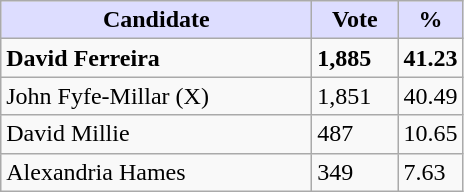<table class="wikitable">
<tr>
<th style="background:#ddf; width:200px;">Candidate</th>
<th style="background:#ddf; width:50px;">Vote</th>
<th style="background:#ddf; width:30px;">%</th>
</tr>
<tr>
<td><strong>David Ferreira</strong></td>
<td><strong>1,885</strong></td>
<td><strong>41.23</strong></td>
</tr>
<tr>
<td>John Fyfe-Millar (X)</td>
<td>1,851</td>
<td>40.49</td>
</tr>
<tr>
<td>David Millie</td>
<td>487</td>
<td>10.65</td>
</tr>
<tr>
<td>Alexandria Hames</td>
<td>349</td>
<td>7.63</td>
</tr>
</table>
